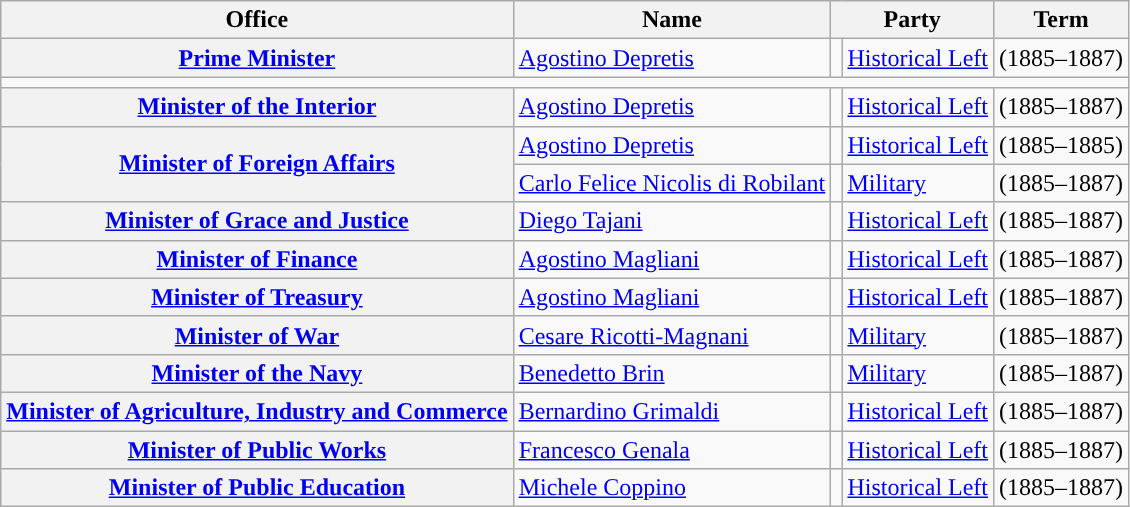<table class="wikitable" style="font-size: 100%;">
<tr>
<th>Office</th>
<th>Name</th>
<th colspan=2>Party</th>
<th>Term</th>
</tr>
<tr>
<th><a href='#'>Prime Minister</a></th>
<td><a href='#'>Agostino Depretis</a></td>
<td style="color:inherit;background:"></td>
<td><a href='#'>Historical Left</a></td>
<td>(1885–1887)</td>
</tr>
<tr>
<td colspan=5></td>
</tr>
<tr>
<th><a href='#'>Minister of the Interior</a></th>
<td><a href='#'>Agostino Depretis</a></td>
<td style="color:inherit;background:"></td>
<td><a href='#'>Historical Left</a></td>
<td>(1885–1887)</td>
</tr>
<tr>
<th rowspan=2><a href='#'>Minister of Foreign Affairs</a></th>
<td><a href='#'>Agostino Depretis</a></td>
<td style="color:inherit;background:"></td>
<td><a href='#'>Historical Left</a></td>
<td>(1885–1885)</td>
</tr>
<tr>
<td><a href='#'>Carlo Felice Nicolis di Robilant</a></td>
<td style="color:inherit;background:"></td>
<td><a href='#'>Military</a></td>
<td>(1885–1887)</td>
</tr>
<tr>
<th><a href='#'>Minister of Grace and Justice</a></th>
<td><a href='#'>Diego Tajani</a></td>
<td style="color:inherit;background:"></td>
<td><a href='#'>Historical Left</a></td>
<td>(1885–1887)</td>
</tr>
<tr>
<th><a href='#'>Minister of Finance</a></th>
<td><a href='#'>Agostino Magliani</a></td>
<td style="color:inherit;background:"></td>
<td><a href='#'>Historical Left</a></td>
<td>(1885–1887)</td>
</tr>
<tr>
<th><a href='#'>Minister of Treasury</a></th>
<td><a href='#'>Agostino Magliani</a></td>
<td style="color:inherit;background:"></td>
<td><a href='#'>Historical Left</a></td>
<td>(1885–1887)</td>
</tr>
<tr>
<th><a href='#'>Minister of War</a></th>
<td><a href='#'>Cesare Ricotti-Magnani</a></td>
<td style="color:inherit;background:"></td>
<td><a href='#'>Military</a></td>
<td>(1885–1887)</td>
</tr>
<tr>
<th><a href='#'>Minister of the Navy</a></th>
<td><a href='#'>Benedetto Brin</a></td>
<td style="color:inherit;background:"></td>
<td><a href='#'>Military</a></td>
<td>(1885–1887)</td>
</tr>
<tr>
<th><a href='#'>Minister of Agriculture, Industry and Commerce</a></th>
<td><a href='#'>Bernardino Grimaldi</a></td>
<td style="color:inherit;background:"></td>
<td><a href='#'>Historical Left</a></td>
<td>(1885–1887)</td>
</tr>
<tr>
<th><a href='#'>Minister of Public Works</a></th>
<td><a href='#'>Francesco Genala</a></td>
<td style="color:inherit;background:"></td>
<td><a href='#'>Historical Left</a></td>
<td>(1885–1887)</td>
</tr>
<tr>
<th><a href='#'>Minister of Public Education</a></th>
<td><a href='#'>Michele Coppino</a></td>
<td style="color:inherit;background:"></td>
<td><a href='#'>Historical Left</a></td>
<td>(1885–1887)</td>
</tr>
</table>
